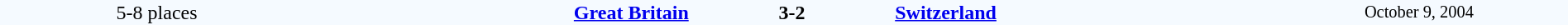<table style="width: 100%; background:#F5FAFF;" cellspacing="0">
<tr>
<td align=center rowspan=3 width=20%>5-8 places</td>
</tr>
<tr>
<td width=24% align=right><strong><a href='#'>Great Britain</a></strong></td>
<td align=center width=13%><strong>3-2</strong></td>
<td width=24%><strong><a href='#'>Switzerland</a></strong></td>
<td style=font-size:85% rowspan=3 align=center>October 9, 2004</td>
</tr>
</table>
